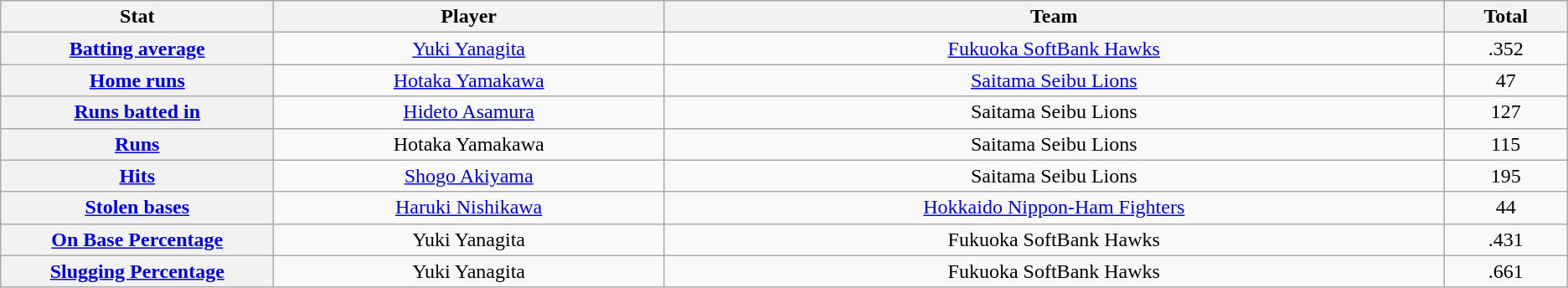<table class="wikitable" style="text-align:center;">
<tr>
<th scope="col" style="width:7%;">Stat</th>
<th scope="col" style="width:10%;">Player</th>
<th scope="col" style="width:20%;">Team</th>
<th scope="col" style="width:3%;">Total</th>
</tr>
<tr>
<th scope="row" style="text-align:center;"><a href='#'>Batting average</a></th>
<td><a href='#'>Yuki Yanagita</a></td>
<td><a href='#'>Fukuoka SoftBank Hawks</a></td>
<td>.352</td>
</tr>
<tr>
<th scope="row" style="text-align:center;"><a href='#'>Home runs</a></th>
<td><a href='#'>Hotaka Yamakawa</a></td>
<td><a href='#'>Saitama Seibu Lions</a></td>
<td>47</td>
</tr>
<tr>
<th scope="row" style="text-align:center;"><a href='#'>Runs batted in</a></th>
<td><a href='#'>Hideto Asamura</a></td>
<td>Saitama Seibu Lions</td>
<td>127</td>
</tr>
<tr>
<th scope="row" style="text-align:center;"><a href='#'>Runs</a></th>
<td>Hotaka Yamakawa</td>
<td>Saitama Seibu Lions</td>
<td>115</td>
</tr>
<tr>
<th scope="row" style="text-align:center;"><a href='#'>Hits</a></th>
<td><a href='#'>Shogo Akiyama</a></td>
<td>Saitama Seibu Lions</td>
<td>195</td>
</tr>
<tr>
<th scope="row" style="text-align:center;"><a href='#'>Stolen bases</a></th>
<td><a href='#'>Haruki Nishikawa</a></td>
<td><a href='#'>Hokkaido Nippon-Ham Fighters</a></td>
<td>44</td>
</tr>
<tr>
<th scope="row" style="text-align:center;"><a href='#'>On Base Percentage</a></th>
<td>Yuki Yanagita</td>
<td>Fukuoka SoftBank Hawks</td>
<td>.431</td>
</tr>
<tr>
<th scope="row" style="text-align:center;"><a href='#'>Slugging Percentage</a></th>
<td>Yuki Yanagita</td>
<td>Fukuoka SoftBank Hawks</td>
<td>.661</td>
</tr>
</table>
